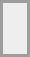<table align="center" border="0" cellpadding="4" cellspacing="4" style="border: 2px solid #9d9d9d;background-color:#eeeeee" valign="midlle">
<tr>
<td><br><div></div></td>
</tr>
</table>
